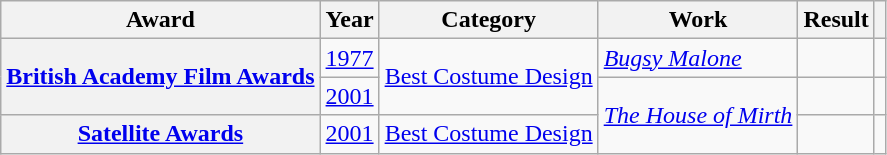<table class="wikitable">
<tr>
<th>Award</th>
<th>Year</th>
<th>Category</th>
<th>Work</th>
<th>Result</th>
<th class="unsortable"></th>
</tr>
<tr>
<th rowspan="2" scope="row" style="text-align:center;"><a href='#'>British Academy Film Awards</a></th>
<td style="text-align:center;"><a href='#'>1977</a></td>
<td rowspan="2"><a href='#'>Best Costume Design</a></td>
<td><em><a href='#'>Bugsy Malone</a></em></td>
<td></td>
<td style="text-align:center;"></td>
</tr>
<tr>
<td style="text-align:center;"><a href='#'>2001</a></td>
<td rowspan="2"><em><a href='#'>The House of Mirth</a></em></td>
<td></td>
<td style="text-align:center;"></td>
</tr>
<tr>
<th scope="row" style="text-align:center;"><a href='#'>Satellite Awards</a></th>
<td style="text-align:center;"><a href='#'>2001</a></td>
<td><a href='#'>Best Costume Design</a></td>
<td></td>
<td style="text-align:center;"></td>
</tr>
</table>
